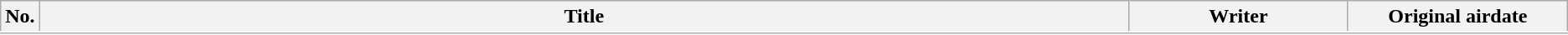<table class="wikitable">
<tr style="border-bottom: 3px solid #FFFFFF;">
<th style="width:1%;">No.</th>
<th>Title</th>
<th style="width:14%;">Writer</th>
<th style="width:14%;">Original airdate</th>
</tr>
<tr>
</tr>
</table>
